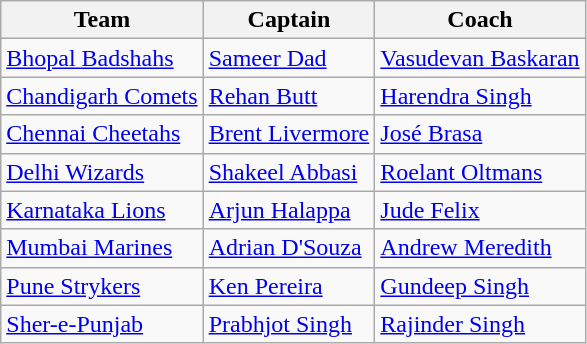<table class="wikitable">
<tr>
<th>Team</th>
<th>Captain</th>
<th>Coach</th>
</tr>
<tr>
<td><a href='#'>Bhopal Badshahs</a></td>
<td><a href='#'>Sameer Dad</a></td>
<td><a href='#'>Vasudevan Baskaran</a></td>
</tr>
<tr>
<td><a href='#'>Chandigarh Comets</a></td>
<td><a href='#'>Rehan Butt</a></td>
<td><a href='#'>Harendra Singh</a></td>
</tr>
<tr>
<td><a href='#'>Chennai Cheetahs</a></td>
<td><a href='#'>Brent Livermore</a></td>
<td><a href='#'>José Brasa</a></td>
</tr>
<tr>
<td><a href='#'>Delhi Wizards</a></td>
<td><a href='#'>Shakeel Abbasi</a></td>
<td><a href='#'>Roelant Oltmans</a></td>
</tr>
<tr>
<td><a href='#'>Karnataka Lions</a></td>
<td><a href='#'>Arjun Halappa</a></td>
<td><a href='#'>Jude Felix</a></td>
</tr>
<tr>
<td><a href='#'>Mumbai Marines</a></td>
<td><a href='#'>Adrian D'Souza</a></td>
<td><a href='#'>Andrew Meredith</a></td>
</tr>
<tr>
<td><a href='#'>Pune Strykers</a></td>
<td><a href='#'>Ken Pereira</a></td>
<td><a href='#'>Gundeep Singh</a></td>
</tr>
<tr>
<td><a href='#'>Sher-e-Punjab</a></td>
<td><a href='#'>Prabhjot Singh</a></td>
<td><a href='#'>Rajinder Singh</a></td>
</tr>
</table>
